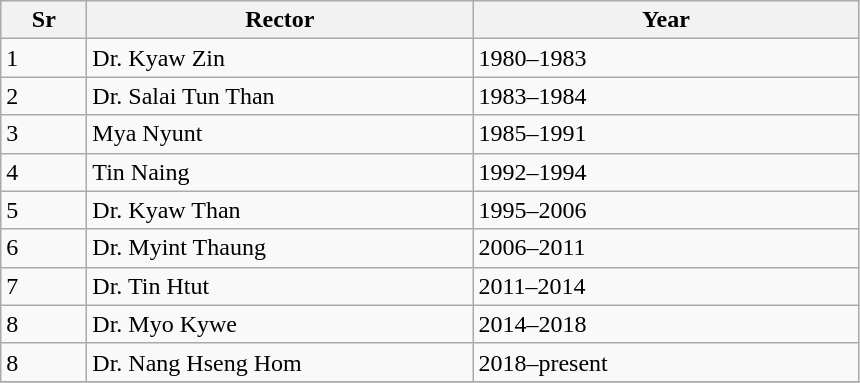<table class="wikitable">
<tr>
<th width="50">Sr</th>
<th width="250">Rector</th>
<th width="250">Year</th>
</tr>
<tr>
<td>1</td>
<td>Dr. Kyaw Zin</td>
<td>1980–1983</td>
</tr>
<tr>
<td>2</td>
<td>Dr. Salai Tun Than</td>
<td>1983–1984</td>
</tr>
<tr>
<td>3</td>
<td>Mya Nyunt</td>
<td>1985–1991</td>
</tr>
<tr>
<td>4</td>
<td>Tin Naing</td>
<td>1992–1994</td>
</tr>
<tr>
<td>5</td>
<td>Dr. Kyaw Than</td>
<td>1995–2006</td>
</tr>
<tr>
<td>6</td>
<td>Dr. Myint Thaung</td>
<td>2006–2011</td>
</tr>
<tr>
<td>7</td>
<td>Dr. Tin Htut</td>
<td>2011–2014</td>
</tr>
<tr>
<td>8</td>
<td>Dr. Myo Kywe</td>
<td>2014–2018</td>
</tr>
<tr>
<td>8</td>
<td>Dr. Nang Hseng Hom</td>
<td>2018–present</td>
</tr>
<tr>
</tr>
</table>
